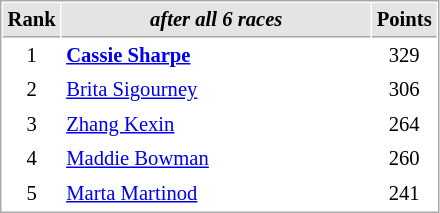<table cellspacing="1" cellpadding="3" style="border:1px solid #aaa; font-size:86%;">
<tr style="background:#e4e4e4;">
<th style="border-bottom:1px solid #aaa; width:10px;">Rank</th>
<th style="border-bottom:1px solid #aaa; width:200px;"><em>after all 6 races</em></th>
<th style="border-bottom:1px solid #aaa; width:20px;">Points</th>
</tr>
<tr>
<td align=center>1</td>
<td><strong> <a href='#'>Cassie Sharpe</a></strong></td>
<td align=center>329</td>
</tr>
<tr>
<td align=center>2</td>
<td> <a href='#'>Brita Sigourney</a></td>
<td align=center>306</td>
</tr>
<tr>
<td align=center>3</td>
<td> <a href='#'>Zhang Kexin</a></td>
<td align=center>264</td>
</tr>
<tr>
<td align=center>4</td>
<td> <a href='#'>Maddie Bowman</a></td>
<td align=center>260</td>
</tr>
<tr>
<td align=center>5</td>
<td> <a href='#'>Marta Martinod</a></td>
<td align=center>241</td>
</tr>
</table>
